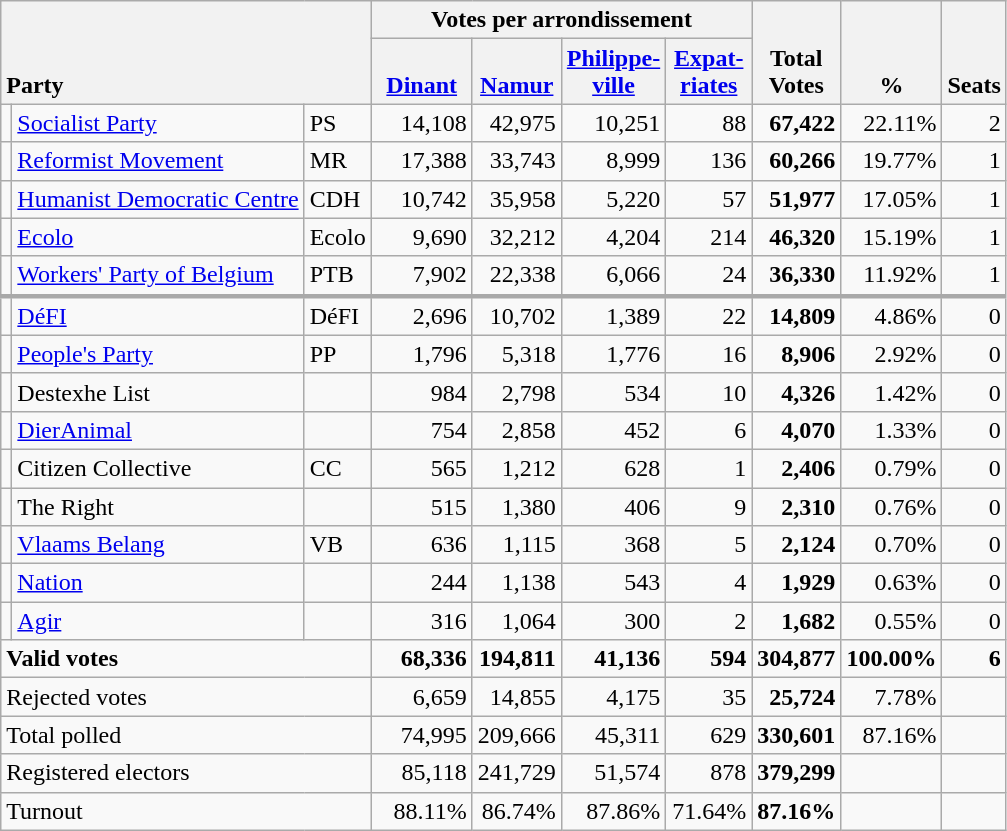<table class="wikitable" border="1" style="text-align:right;">
<tr>
<th style="text-align:left;" valign=bottom rowspan=2 colspan=3>Party</th>
<th colspan=4>Votes per arrondissement</th>
<th align=center valign=bottom rowspan=2 width="50">Total Votes</th>
<th align=center valign=bottom rowspan=2 width="50">%</th>
<th align=center valign=bottom rowspan=2>Seats</th>
</tr>
<tr>
<th align=center valign=bottom width="60"><a href='#'>Dinant</a></th>
<th align=center valign=bottom width="50"><a href='#'>Namur</a></th>
<th align=center valign=bottom width="50"><a href='#'>Philippe- ville</a></th>
<th align=center valign=bottom width="50"><a href='#'>Expat- riates</a></th>
</tr>
<tr>
<td></td>
<td align=left><a href='#'>Socialist Party</a></td>
<td align=left>PS</td>
<td>14,108</td>
<td>42,975</td>
<td>10,251</td>
<td>88</td>
<td><strong>67,422</strong></td>
<td>22.11%</td>
<td>2</td>
</tr>
<tr>
<td></td>
<td align=left><a href='#'>Reformist Movement</a></td>
<td align=left>MR</td>
<td>17,388</td>
<td>33,743</td>
<td>8,999</td>
<td>136</td>
<td><strong>60,266</strong></td>
<td>19.77%</td>
<td>1</td>
</tr>
<tr>
<td></td>
<td align=left style="white-space: nowrap;"><a href='#'>Humanist Democratic Centre</a></td>
<td align=left>CDH</td>
<td>10,742</td>
<td>35,958</td>
<td>5,220</td>
<td>57</td>
<td><strong>51,977</strong></td>
<td>17.05%</td>
<td>1</td>
</tr>
<tr>
<td></td>
<td align=left><a href='#'>Ecolo</a></td>
<td align=left>Ecolo</td>
<td>9,690</td>
<td>32,212</td>
<td>4,204</td>
<td>214</td>
<td><strong>46,320</strong></td>
<td>15.19%</td>
<td>1</td>
</tr>
<tr>
<td></td>
<td align=left><a href='#'>Workers' Party of Belgium</a></td>
<td align=left>PTB</td>
<td>7,902</td>
<td>22,338</td>
<td>6,066</td>
<td>24</td>
<td><strong>36,330</strong></td>
<td>11.92%</td>
<td>1</td>
</tr>
<tr style="border-top:3px solid darkgray;">
<td></td>
<td align=left><a href='#'>DéFI</a></td>
<td align=left>DéFI</td>
<td>2,696</td>
<td>10,702</td>
<td>1,389</td>
<td>22</td>
<td><strong>14,809</strong></td>
<td>4.86%</td>
<td>0</td>
</tr>
<tr>
<td></td>
<td align=left><a href='#'>People's Party</a></td>
<td align=left>PP</td>
<td>1,796</td>
<td>5,318</td>
<td>1,776</td>
<td>16</td>
<td><strong>8,906</strong></td>
<td>2.92%</td>
<td>0</td>
</tr>
<tr>
<td></td>
<td align=left>Destexhe List</td>
<td align=left></td>
<td>984</td>
<td>2,798</td>
<td>534</td>
<td>10</td>
<td><strong>4,326</strong></td>
<td>1.42%</td>
<td>0</td>
</tr>
<tr>
<td></td>
<td align=left><a href='#'>DierAnimal</a></td>
<td align=left></td>
<td>754</td>
<td>2,858</td>
<td>452</td>
<td>6</td>
<td><strong>4,070</strong></td>
<td>1.33%</td>
<td>0</td>
</tr>
<tr>
<td></td>
<td align=left>Citizen Collective</td>
<td align=left>CC</td>
<td>565</td>
<td>1,212</td>
<td>628</td>
<td>1</td>
<td><strong>2,406</strong></td>
<td>0.79%</td>
<td>0</td>
</tr>
<tr>
<td></td>
<td align=left>The Right</td>
<td align=left></td>
<td>515</td>
<td>1,380</td>
<td>406</td>
<td>9</td>
<td><strong>2,310</strong></td>
<td>0.76%</td>
<td>0</td>
</tr>
<tr>
<td></td>
<td align=left><a href='#'>Vlaams Belang</a></td>
<td align=left>VB</td>
<td>636</td>
<td>1,115</td>
<td>368</td>
<td>5</td>
<td><strong>2,124</strong></td>
<td>0.70%</td>
<td>0</td>
</tr>
<tr>
<td></td>
<td align=left><a href='#'>Nation</a></td>
<td align=left></td>
<td>244</td>
<td>1,138</td>
<td>543</td>
<td>4</td>
<td><strong>1,929</strong></td>
<td>0.63%</td>
<td>0</td>
</tr>
<tr>
<td></td>
<td align=left><a href='#'>Agir</a></td>
<td align=left></td>
<td>316</td>
<td>1,064</td>
<td>300</td>
<td>2</td>
<td><strong>1,682</strong></td>
<td>0.55%</td>
<td>0</td>
</tr>
<tr style="font-weight:bold">
<td align=left colspan=3>Valid votes</td>
<td>68,336</td>
<td>194,811</td>
<td>41,136</td>
<td>594</td>
<td>304,877</td>
<td>100.00%</td>
<td>6</td>
</tr>
<tr>
<td align=left colspan=3>Rejected votes</td>
<td>6,659</td>
<td>14,855</td>
<td>4,175</td>
<td>35</td>
<td><strong>25,724</strong></td>
<td>7.78%</td>
<td></td>
</tr>
<tr>
<td align=left colspan=3>Total polled</td>
<td>74,995</td>
<td>209,666</td>
<td>45,311</td>
<td>629</td>
<td><strong>330,601</strong></td>
<td>87.16%</td>
<td></td>
</tr>
<tr>
<td align=left colspan=3>Registered electors</td>
<td>85,118</td>
<td>241,729</td>
<td>51,574</td>
<td>878</td>
<td><strong>379,299</strong></td>
<td></td>
<td></td>
</tr>
<tr>
<td align=left colspan=3>Turnout</td>
<td>88.11%</td>
<td>86.74%</td>
<td>87.86%</td>
<td>71.64%</td>
<td><strong>87.16%</strong></td>
<td></td>
<td></td>
</tr>
</table>
